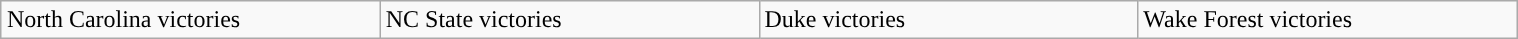<table class="wikitable" style="margin:1em auto; width:80%;">
<tr>
<td style="width:25%; ">North Carolina victories</td>
<td style="width:25%; ">NC State victories</td>
<td style="width:25%; ">Duke victories</td>
<td style="width:25%; ">Wake Forest victories</td>
</tr>
</table>
